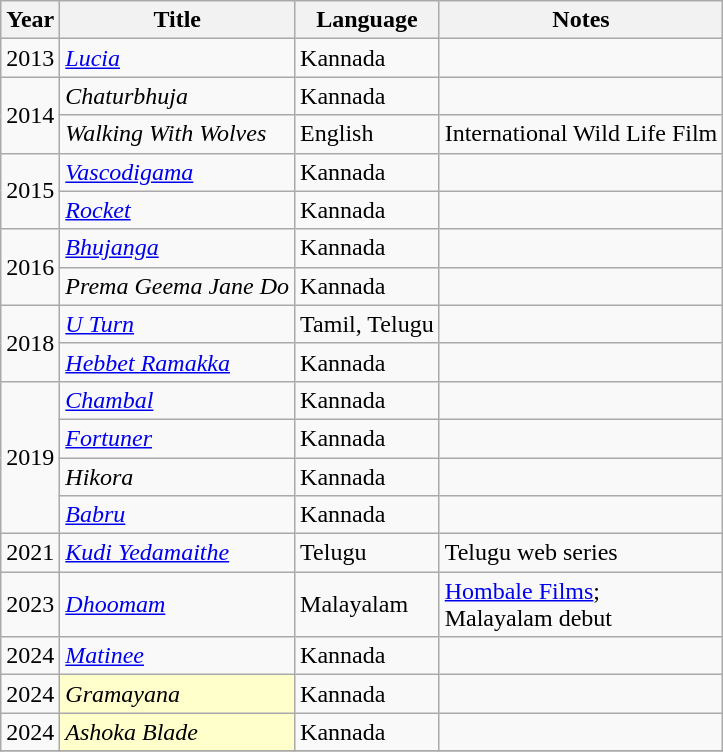<table class="wikitable sortable">
<tr>
<th>Year</th>
<th>Title</th>
<th>Language</th>
<th>Notes</th>
</tr>
<tr>
<td>2013</td>
<td><em><a href='#'>Lucia</a></em></td>
<td>Kannada</td>
<td></td>
</tr>
<tr>
<td rowspan="2">2014</td>
<td><em>Chaturbhuja</em></td>
<td>Kannada</td>
<td></td>
</tr>
<tr>
<td><em>Walking With Wolves</em></td>
<td>English</td>
<td>International Wild Life Film</td>
</tr>
<tr>
<td rowspan="2">2015</td>
<td><em><a href='#'>Vascodigama</a></em></td>
<td>Kannada</td>
<td></td>
</tr>
<tr>
<td><em><a href='#'>Rocket</a></em></td>
<td>Kannada</td>
<td></td>
</tr>
<tr>
<td rowspan="2">2016</td>
<td><em><a href='#'>Bhujanga</a></em></td>
<td>Kannada</td>
<td></td>
</tr>
<tr>
<td><em>Prema Geema Jane Do</em></td>
<td>Kannada</td>
<td></td>
</tr>
<tr>
<td rowspan="2">2018</td>
<td><em><a href='#'>U Turn</a></em></td>
<td>Tamil, Telugu</td>
<td></td>
</tr>
<tr>
<td><em><a href='#'>Hebbet Ramakka</a></em></td>
<td>Kannada</td>
<td></td>
</tr>
<tr>
<td rowspan="4">2019</td>
<td><em><a href='#'>Chambal</a></em></td>
<td>Kannada</td>
<td></td>
</tr>
<tr>
<td><em><a href='#'>Fortuner</a></em></td>
<td>Kannada</td>
<td></td>
</tr>
<tr>
<td><em>Hikora</em></td>
<td>Kannada</td>
<td></td>
</tr>
<tr>
<td><em><a href='#'>Babru</a></em></td>
<td>Kannada</td>
<td></td>
</tr>
<tr>
<td>2021</td>
<td><em><a href='#'>Kudi Yedamaithe</a></em></td>
<td>Telugu</td>
<td>Telugu web series</td>
</tr>
<tr>
<td>2023</td>
<td><em><a href='#'>Dhoomam</a></em></td>
<td>Malayalam</td>
<td><a href='#'>Hombale Films</a>;<br>Malayalam debut</td>
</tr>
<tr>
<td>2024</td>
<td><em><a href='#'>Matinee</a></em></td>
<td>Kannada</td>
<td></td>
</tr>
<tr>
<td>2024</td>
<td style="background:#FFFFCC;"><em>Gramayana</em></td>
<td>Kannada</td>
<td></td>
</tr>
<tr>
<td>2024</td>
<td style="background:#FFFFCC;"><em>Ashoka Blade</em> </td>
<td>Kannada</td>
<td></td>
</tr>
<tr>
</tr>
</table>
